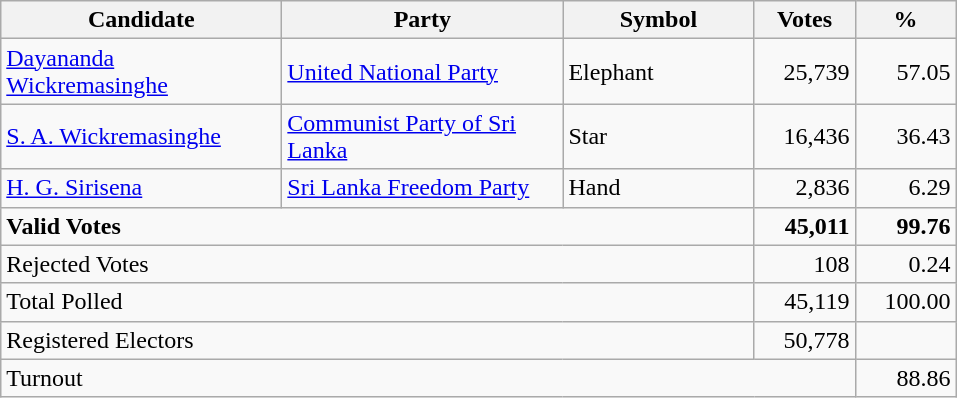<table class="wikitable" border="1" style="text-align:right;">
<tr>
<th align=left width="180">Candidate</th>
<th align=left width="180">Party</th>
<th align=left width="120">Symbol</th>
<th align=left width="60">Votes</th>
<th align=left width="60">%</th>
</tr>
<tr>
<td align=left><a href='#'>Dayananda Wickremasinghe</a></td>
<td align=left><a href='#'>United National Party</a></td>
<td align=left>Elephant</td>
<td align=right>25,739</td>
<td align=right>57.05</td>
</tr>
<tr>
<td align=left><a href='#'>S. A. Wickremasinghe</a></td>
<td align=left><a href='#'>Communist Party of Sri Lanka</a></td>
<td align=left>Star</td>
<td align=right>16,436</td>
<td align=right>36.43</td>
</tr>
<tr>
<td align=left><a href='#'>H. G. Sirisena</a></td>
<td align=left><a href='#'>Sri Lanka Freedom Party</a></td>
<td align=left>Hand</td>
<td align=right>2,836</td>
<td align=right>6.29</td>
</tr>
<tr>
<td align=left colspan=3><strong>Valid Votes</strong></td>
<td align=right><strong>45,011</strong></td>
<td align=right><strong>99.76</strong></td>
</tr>
<tr>
<td align=left colspan=3>Rejected Votes</td>
<td align=right>108</td>
<td align=right>0.24</td>
</tr>
<tr>
<td align=left colspan=3>Total Polled</td>
<td align=right>45,119</td>
<td align=right>100.00</td>
</tr>
<tr>
<td align=left colspan=3>Registered Electors</td>
<td align=right>50,778</td>
<td></td>
</tr>
<tr>
<td align=left colspan=4>Turnout</td>
<td align=right>88.86</td>
</tr>
</table>
